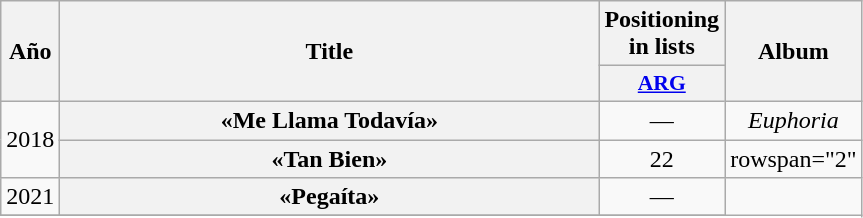<table class="wikitable plainrowheaders" style="text-align:center;">
<tr>
<th scope="col" rowspan="2">Año</th>
<th scope="col" rowspan="2" style="width:22em;">Title</th>
<th scope="col" colspan="1">Positioning in lists</th>
<th scope="col" rowspan="2">Album</th>
</tr>
<tr>
<th scope="col" style="width:3em;font-size:90%;"><a href='#'>ARG</a><br></th>
</tr>
<tr>
<td rowspan="2">2018</td>
<th scope="row">«Me Llama Todavía» <br></th>
<td>—</td>
<td><em>Euphoria</em></td>
</tr>
<tr>
<th scope="row">«Tan Bien» <br></th>
<td>22</td>
<td>rowspan="2" </td>
</tr>
<tr>
<td>2021</td>
<th scope="row">«Pegaíta» <br></th>
<td>—</td>
</tr>
<tr>
</tr>
</table>
